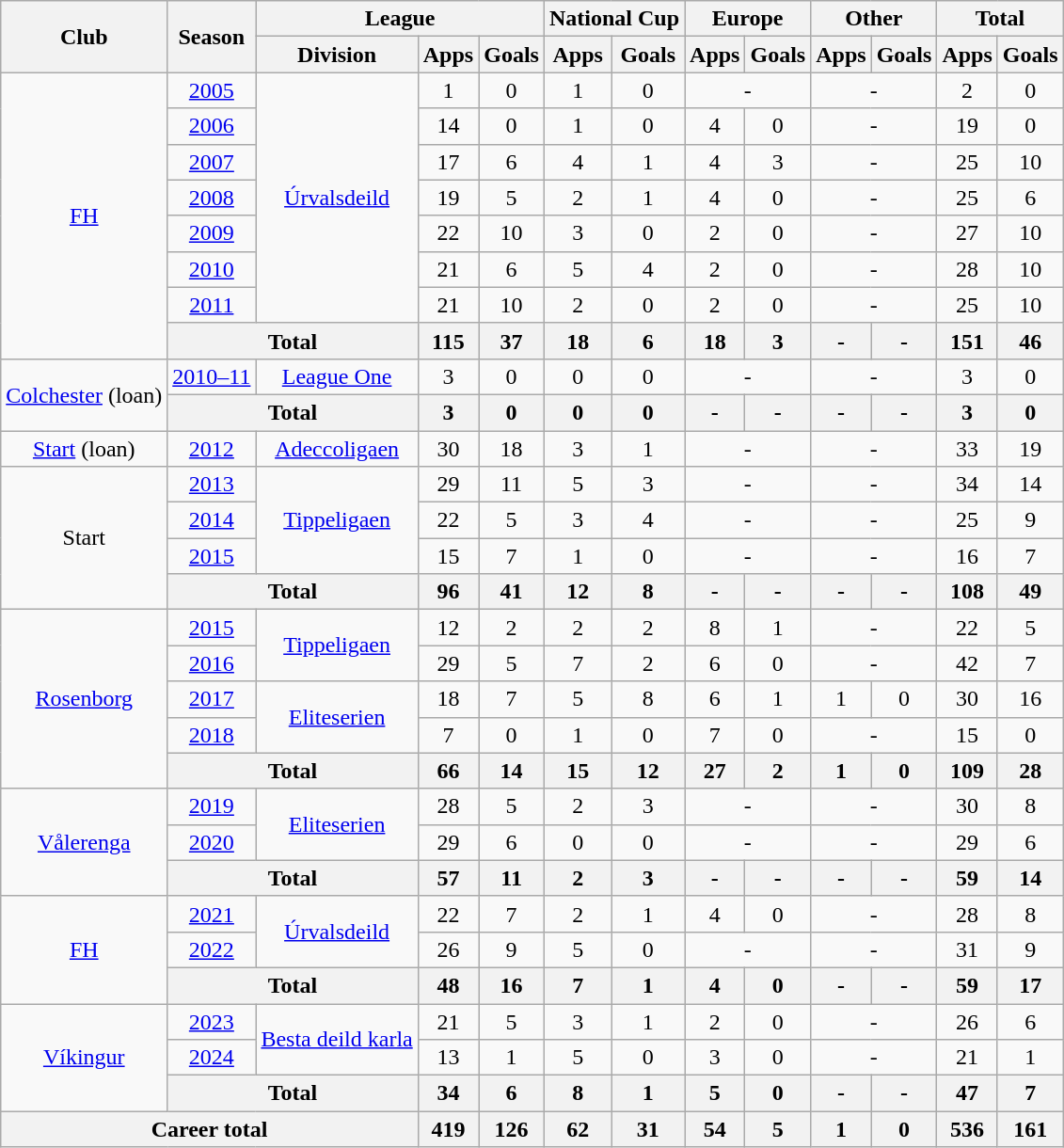<table class="wikitable" style="text-align: center;">
<tr>
<th rowspan="2">Club</th>
<th rowspan="2">Season</th>
<th colspan="3">League</th>
<th colspan="2">National Cup</th>
<th colspan="2">Europe</th>
<th colspan="2">Other</th>
<th colspan="2">Total</th>
</tr>
<tr>
<th>Division</th>
<th>Apps</th>
<th>Goals</th>
<th>Apps</th>
<th>Goals</th>
<th>Apps</th>
<th>Goals</th>
<th>Apps</th>
<th>Goals</th>
<th>Apps</th>
<th>Goals</th>
</tr>
<tr>
<td rowspan="8"><a href='#'>FH</a></td>
<td><a href='#'>2005</a></td>
<td rowspan="7"><a href='#'>Úrvalsdeild</a></td>
<td>1</td>
<td>0</td>
<td>1</td>
<td>0</td>
<td colspan="2">-</td>
<td colspan="2">-</td>
<td>2</td>
<td>0</td>
</tr>
<tr>
<td><a href='#'>2006</a></td>
<td>14</td>
<td>0</td>
<td>1</td>
<td>0</td>
<td>4</td>
<td>0</td>
<td colspan="2">-</td>
<td>19</td>
<td>0</td>
</tr>
<tr>
<td><a href='#'>2007</a></td>
<td>17</td>
<td>6</td>
<td>4</td>
<td>1</td>
<td>4</td>
<td>3</td>
<td colspan="2">-</td>
<td>25</td>
<td>10</td>
</tr>
<tr>
<td><a href='#'>2008</a></td>
<td>19</td>
<td>5</td>
<td>2</td>
<td>1</td>
<td>4</td>
<td>0</td>
<td colspan="2">-</td>
<td>25</td>
<td>6</td>
</tr>
<tr>
<td><a href='#'>2009</a></td>
<td>22</td>
<td>10</td>
<td>3</td>
<td>0</td>
<td>2</td>
<td>0</td>
<td colspan="2">-</td>
<td>27</td>
<td>10</td>
</tr>
<tr>
<td><a href='#'>2010</a></td>
<td>21</td>
<td>6</td>
<td>5</td>
<td>4</td>
<td>2</td>
<td>0</td>
<td colspan="2">-</td>
<td>28</td>
<td>10</td>
</tr>
<tr>
<td><a href='#'>2011</a></td>
<td>21</td>
<td>10</td>
<td>2</td>
<td>0</td>
<td>2</td>
<td>0</td>
<td colspan="2">-</td>
<td>25</td>
<td>10</td>
</tr>
<tr>
<th colspan="2">Total</th>
<th>115</th>
<th>37</th>
<th>18</th>
<th>6</th>
<th>18</th>
<th>3</th>
<th>-</th>
<th>-</th>
<th>151</th>
<th>46</th>
</tr>
<tr>
<td rowspan="2"><a href='#'>Colchester</a> (loan)</td>
<td><a href='#'>2010–11</a></td>
<td rowspan="1"><a href='#'>League One</a></td>
<td>3</td>
<td>0</td>
<td>0</td>
<td>0</td>
<td colspan="2">-</td>
<td colspan="2">-</td>
<td>3</td>
<td>0</td>
</tr>
<tr>
<th colspan="2">Total</th>
<th>3</th>
<th>0</th>
<th>0</th>
<th>0</th>
<th>-</th>
<th>-</th>
<th>-</th>
<th>-</th>
<th>3</th>
<th>0</th>
</tr>
<tr>
<td rowspan="1"><a href='#'>Start</a> (loan)</td>
<td><a href='#'>2012</a></td>
<td rowspan="1"><a href='#'>Adeccoligaen</a></td>
<td>30</td>
<td>18</td>
<td>3</td>
<td>1</td>
<td colspan="2">-</td>
<td colspan="2">-</td>
<td>33</td>
<td>19</td>
</tr>
<tr>
<td rowspan="4">Start</td>
<td><a href='#'>2013</a></td>
<td rowspan="3"><a href='#'>Tippeligaen</a></td>
<td>29</td>
<td>11</td>
<td>5</td>
<td>3</td>
<td colspan="2">-</td>
<td colspan="2">-</td>
<td>34</td>
<td>14</td>
</tr>
<tr>
<td><a href='#'>2014</a></td>
<td>22</td>
<td>5</td>
<td>3</td>
<td>4</td>
<td colspan="2">-</td>
<td colspan="2">-</td>
<td>25</td>
<td>9</td>
</tr>
<tr>
<td><a href='#'>2015</a></td>
<td>15</td>
<td>7</td>
<td>1</td>
<td>0</td>
<td colspan="2">-</td>
<td colspan="2">-</td>
<td>16</td>
<td>7</td>
</tr>
<tr>
<th colspan="2">Total</th>
<th>96</th>
<th>41</th>
<th>12</th>
<th>8</th>
<th>-</th>
<th>-</th>
<th>-</th>
<th>-</th>
<th>108</th>
<th>49</th>
</tr>
<tr>
<td rowspan="5"><a href='#'>Rosenborg</a></td>
<td><a href='#'>2015</a></td>
<td rowspan="2"><a href='#'>Tippeligaen</a></td>
<td>12</td>
<td>2</td>
<td>2</td>
<td>2</td>
<td>8</td>
<td>1</td>
<td colspan="2">-</td>
<td>22</td>
<td>5</td>
</tr>
<tr>
<td><a href='#'>2016</a></td>
<td>29</td>
<td>5</td>
<td>7</td>
<td>2</td>
<td>6</td>
<td>0</td>
<td colspan="2">-</td>
<td>42</td>
<td>7</td>
</tr>
<tr>
<td><a href='#'>2017</a></td>
<td rowspan="2"><a href='#'>Eliteserien</a></td>
<td>18</td>
<td>7</td>
<td>5</td>
<td>8</td>
<td>6</td>
<td>1</td>
<td>1</td>
<td>0</td>
<td>30</td>
<td>16</td>
</tr>
<tr>
<td><a href='#'>2018</a></td>
<td>7</td>
<td>0</td>
<td>1</td>
<td>0</td>
<td>7</td>
<td>0</td>
<td colspan="2">-</td>
<td>15</td>
<td>0</td>
</tr>
<tr>
<th colspan="2">Total</th>
<th>66</th>
<th>14</th>
<th>15</th>
<th>12</th>
<th>27</th>
<th>2</th>
<th>1</th>
<th>0</th>
<th>109</th>
<th>28</th>
</tr>
<tr>
<td rowspan="3"><a href='#'>Vålerenga</a></td>
<td><a href='#'>2019</a></td>
<td rowspan="2"><a href='#'>Eliteserien</a></td>
<td>28</td>
<td>5</td>
<td>2</td>
<td>3</td>
<td colspan="2">-</td>
<td colspan="2">-</td>
<td>30</td>
<td>8</td>
</tr>
<tr>
<td><a href='#'>2020</a></td>
<td>29</td>
<td>6</td>
<td>0</td>
<td>0</td>
<td colspan="2">-</td>
<td colspan="2">-</td>
<td>29</td>
<td>6</td>
</tr>
<tr>
<th colspan="2">Total</th>
<th>57</th>
<th>11</th>
<th>2</th>
<th>3</th>
<th>-</th>
<th>-</th>
<th>-</th>
<th>-</th>
<th>59</th>
<th>14</th>
</tr>
<tr>
<td rowspan="3"><a href='#'>FH</a></td>
<td><a href='#'>2021</a></td>
<td rowspan="2"><a href='#'>Úrvalsdeild</a></td>
<td>22</td>
<td>7</td>
<td>2</td>
<td>1</td>
<td>4</td>
<td>0</td>
<td colspan="2">-</td>
<td>28</td>
<td>8</td>
</tr>
<tr>
<td><a href='#'>2022</a></td>
<td>26</td>
<td>9</td>
<td>5</td>
<td>0</td>
<td colspan="2">-</td>
<td colspan="2">-</td>
<td>31</td>
<td>9</td>
</tr>
<tr>
<th colspan="2">Total</th>
<th>48</th>
<th>16</th>
<th>7</th>
<th>1</th>
<th>4</th>
<th>0</th>
<th>-</th>
<th>-</th>
<th>59</th>
<th>17</th>
</tr>
<tr>
<td rowspan="3"><a href='#'>Víkingur</a></td>
<td><a href='#'>2023</a></td>
<td rowspan="2"><a href='#'>Besta deild karla</a></td>
<td>21</td>
<td>5</td>
<td>3</td>
<td>1</td>
<td>2</td>
<td>0</td>
<td colspan="2">-</td>
<td>26</td>
<td>6</td>
</tr>
<tr>
<td><a href='#'>2024</a></td>
<td>13</td>
<td>1</td>
<td>5</td>
<td>0</td>
<td>3</td>
<td>0</td>
<td colspan="2">-</td>
<td>21</td>
<td>1</td>
</tr>
<tr>
<th colspan="2">Total</th>
<th>34</th>
<th>6</th>
<th>8</th>
<th>1</th>
<th>5</th>
<th>0</th>
<th>-</th>
<th>-</th>
<th>47</th>
<th>7</th>
</tr>
<tr>
<th colspan="3">Career total</th>
<th>419</th>
<th>126</th>
<th>62</th>
<th>31</th>
<th>54</th>
<th>5</th>
<th>1</th>
<th>0</th>
<th>536</th>
<th>161</th>
</tr>
</table>
